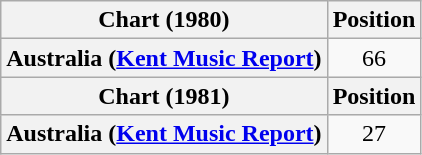<table class="wikitable sortable plainrowheaders" style="text-align:center">
<tr>
<th>Chart (1980)</th>
<th>Position</th>
</tr>
<tr>
<th scope="row">Australia (<a href='#'>Kent Music Report</a>)</th>
<td>66</td>
</tr>
<tr>
<th>Chart (1981)</th>
<th>Position</th>
</tr>
<tr>
<th scope="row">Australia (<a href='#'>Kent Music Report</a>)</th>
<td>27</td>
</tr>
</table>
